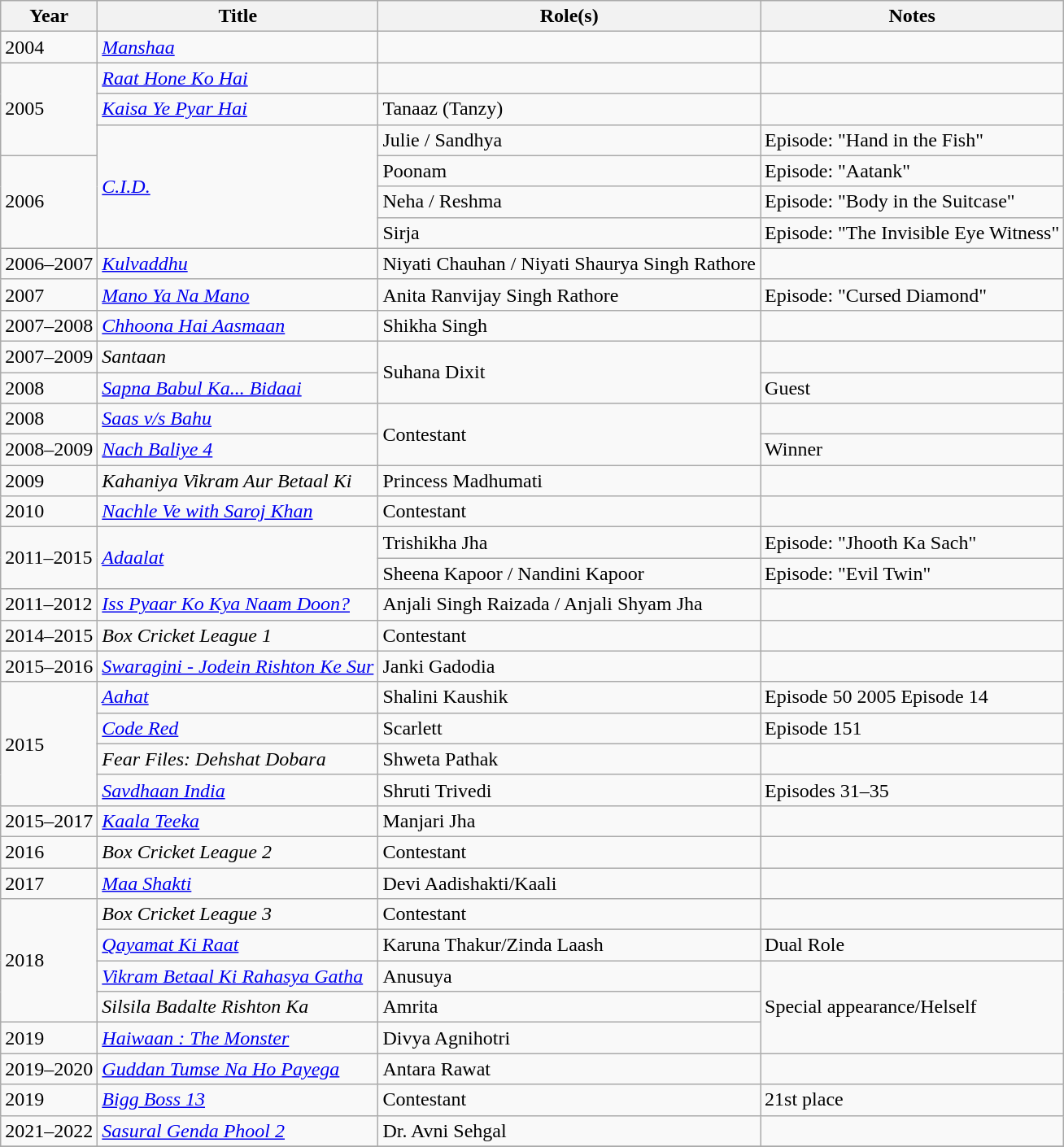<table class="wikitable sortabale">
<tr>
<th>Year</th>
<th>Title</th>
<th>Role(s)</th>
<th>Notes</th>
</tr>
<tr>
<td>2004</td>
<td><em><a href='#'>Manshaa</a></em></td>
<td></td>
<td></td>
</tr>
<tr>
<td rowspan="3">2005</td>
<td><em><a href='#'>Raat Hone Ko Hai</a></em></td>
<td></td>
<td></td>
</tr>
<tr>
<td><em><a href='#'>Kaisa Ye Pyar Hai</a></em></td>
<td>Tanaaz (Tanzy)</td>
<td></td>
</tr>
<tr>
<td rowspan="4"><em><a href='#'>C.I.D.</a></em></td>
<td>Julie / Sandhya</td>
<td>Episode: "Hand in the Fish"</td>
</tr>
<tr>
<td rowspan="3">2006</td>
<td>Poonam</td>
<td>Episode: "Aatank"</td>
</tr>
<tr>
<td>Neha / Reshma</td>
<td>Episode: "Body in the Suitcase"</td>
</tr>
<tr>
<td>Sirja</td>
<td>Episode: "The Invisible Eye Witness"</td>
</tr>
<tr>
<td>2006–2007</td>
<td><em><a href='#'>Kulvaddhu</a></em></td>
<td>Niyati Chauhan / Niyati Shaurya Singh Rathore</td>
<td></td>
</tr>
<tr>
<td>2007</td>
<td><em><a href='#'>Mano Ya Na Mano</a></em></td>
<td>Anita Ranvijay Singh Rathore</td>
<td>Episode: "Cursed Diamond"</td>
</tr>
<tr>
<td>2007–2008</td>
<td><em><a href='#'>Chhoona Hai Aasmaan</a></em></td>
<td>Shikha Singh</td>
<td></td>
</tr>
<tr>
<td>2007–2009</td>
<td><em>Santaan</em></td>
<td rowspan="2">Suhana Dixit</td>
<td></td>
</tr>
<tr>
<td>2008</td>
<td><em><a href='#'>Sapna Babul Ka... Bidaai</a></em></td>
<td>Guest</td>
</tr>
<tr>
<td>2008</td>
<td><em><a href='#'>Saas v/s Bahu</a></em></td>
<td rowspan="2">Contestant</td>
<td></td>
</tr>
<tr>
<td>2008–2009</td>
<td><em><a href='#'>Nach Baliye 4</a></em></td>
<td>Winner</td>
</tr>
<tr>
<td>2009</td>
<td><em>Kahaniya Vikram Aur Betaal Ki</em></td>
<td>Princess Madhumati</td>
<td></td>
</tr>
<tr>
<td>2010</td>
<td><em><a href='#'>Nachle Ve with Saroj Khan</a></em></td>
<td>Contestant</td>
<td></td>
</tr>
<tr>
<td rowspan="2">2011–2015</td>
<td rowspan="2"><em><a href='#'>Adaalat</a></em></td>
<td>Trishikha Jha</td>
<td>Episode: "Jhooth Ka Sach"</td>
</tr>
<tr>
<td>Sheena Kapoor / Nandini Kapoor</td>
<td>Episode: "Evil Twin"</td>
</tr>
<tr>
<td>2011–2012</td>
<td><em><a href='#'>Iss Pyaar Ko Kya Naam Doon?</a></em></td>
<td>Anjali Singh Raizada / Anjali Shyam Jha</td>
<td></td>
</tr>
<tr>
<td>2014–2015</td>
<td><em>Box Cricket League 1</em></td>
<td>Contestant</td>
<td></td>
</tr>
<tr>
<td>2015–2016</td>
<td><em><a href='#'>Swaragini - Jodein Rishton Ke Sur</a></em></td>
<td>Janki Gadodia</td>
<td></td>
</tr>
<tr>
<td rowspan="4">2015</td>
<td><em><a href='#'>Aahat</a></em></td>
<td>Shalini Kaushik</td>
<td>Episode 50 2005 Episode 14</td>
</tr>
<tr>
<td><em><a href='#'>Code Red</a></em></td>
<td>Scarlett</td>
<td>Episode 151</td>
</tr>
<tr>
<td><em>Fear Files: Dehshat Dobara</em></td>
<td>Shweta Pathak</td>
<td></td>
</tr>
<tr>
<td><em><a href='#'>Savdhaan India</a></em></td>
<td>Shruti Trivedi</td>
<td>Episodes 31–35</td>
</tr>
<tr>
<td>2015–2017</td>
<td><em><a href='#'>Kaala Teeka</a></em></td>
<td>Manjari Jha</td>
<td></td>
</tr>
<tr>
<td>2016</td>
<td><em>Box Cricket League 2</em></td>
<td>Contestant</td>
<td></td>
</tr>
<tr>
<td>2017</td>
<td><em><a href='#'>Maa Shakti</a></em></td>
<td>Devi Aadishakti/Kaali</td>
<td></td>
</tr>
<tr>
<td rowspan="4">2018</td>
<td><em>Box Cricket League 3</em></td>
<td>Contestant</td>
<td></td>
</tr>
<tr>
<td><em><a href='#'>Qayamat Ki Raat</a></em></td>
<td>Karuna Thakur/Zinda Laash</td>
<td>Dual Role</td>
</tr>
<tr>
<td><em><a href='#'>Vikram Betaal Ki Rahasya Gatha</a></em></td>
<td>Anusuya</td>
<td rowspan="3">Special appearance/Helself</td>
</tr>
<tr>
<td><em>Silsila Badalte Rishton Ka</em></td>
<td>Amrita</td>
</tr>
<tr>
<td>2019</td>
<td><em><a href='#'>Haiwaan : The Monster</a></em></td>
<td>Divya Agnihotri</td>
</tr>
<tr>
<td>2019–2020</td>
<td><em><a href='#'>Guddan Tumse Na Ho Payega</a></em></td>
<td>Antara Rawat</td>
<td></td>
</tr>
<tr>
<td>2019</td>
<td><em><a href='#'>Bigg Boss 13</a></em></td>
<td>Contestant</td>
<td>21st place</td>
</tr>
<tr>
<td>2021–2022</td>
<td><em><a href='#'>Sasural Genda Phool 2</a></em></td>
<td>Dr. Avni Sehgal</td>
<td></td>
</tr>
<tr>
</tr>
</table>
